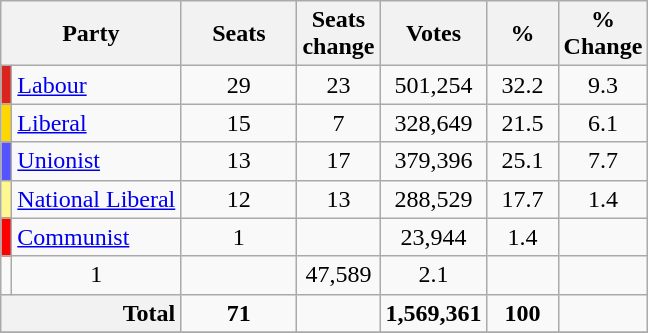<table class="wikitable sortable">
<tr>
<th style="width:100px" colspan=2>Party</th>
<th style="width:70px;">Seats</th>
<th style="width:40px;">Seats change</th>
<th style="width:40px;">Votes</th>
<th style="width:40px;">%</th>
<th style="width:40px;">% Change</th>
</tr>
<tr>
<td bgcolor="#DC241f"></td>
<td><a href='#'>Labour</a></td>
<td align=center>29</td>
<td align=center> 23</td>
<td align=center>501,254</td>
<td align=center>32.2</td>
<td align=center> 9.3</td>
</tr>
<tr>
<td bgcolor="#FFD700"></td>
<td><a href='#'>Liberal</a></td>
<td align=center>15</td>
<td align=center> 7</td>
<td align=center>328,649</td>
<td align=center>21.5</td>
<td align=center> 6.1</td>
</tr>
<tr>
<td bgcolor="#5555FF"></td>
<td><a href='#'>Unionist</a></td>
<td align=center>13</td>
<td align=center> 17</td>
<td align=center>379,396</td>
<td align=center>25.1</td>
<td align=center> 7.7</td>
</tr>
<tr>
<td bgcolor="#FFF890"></td>
<td><a href='#'>National Liberal</a></td>
<td align=center>12</td>
<td align=center> 13</td>
<td align=center>288,529</td>
<td align=center>17.7</td>
<td align=center> 1.4</td>
</tr>
<tr>
<td bgcolor="#FF0000"></td>
<td><a href='#'>Communist</a></td>
<td align=center>1</td>
<td align=center></td>
<td align=center>23,944</td>
<td align=center>1.4</td>
<td align=center></td>
</tr>
<tr>
<td></td>
<td align="center">1</td>
<td align="center"></td>
<td align="center">47,589</td>
<td align="center">2.1</td>
<td align="center"></td>
</tr>
<tr>
<th colspan=2 style=text-align:right>Total</th>
<td align=center><strong>71</strong></td>
<td align=center></td>
<td align=center><strong>1,569,361</strong></td>
<td align=center><strong>100</strong></td>
<td align=center></td>
</tr>
<tr>
</tr>
</table>
